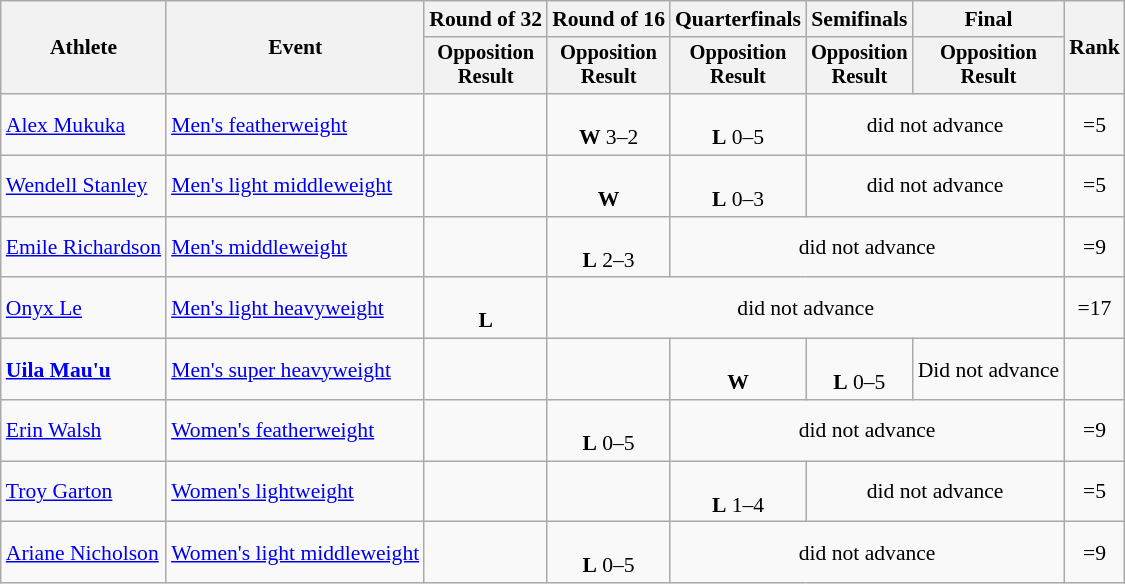<table class="wikitable" style="font-size:90%; text-align:center">
<tr>
<th rowspan=2>Athlete</th>
<th rowspan=2>Event</th>
<th>Round of 32</th>
<th>Round of 16</th>
<th>Quarterfinals</th>
<th>Semifinals</th>
<th>Final</th>
<th rowspan=2>Rank</th>
</tr>
<tr style="font-size:95%">
<th>Opposition<br>Result</th>
<th>Opposition<br>Result</th>
<th>Opposition<br>Result</th>
<th>Opposition<br>Result</th>
<th>Opposition<br>Result</th>
</tr>
<tr>
<td align=left><a href='#'>Alex Mukuka</a></td>
<td align=left><a href='#'>Men's featherweight</a></td>
<td></td>
<td><br><strong>W</strong> 3–2</td>
<td><br><strong>L</strong> 0–5</td>
<td colspan=2>did not advance</td>
<td>=5</td>
</tr>
<tr>
<td align=left><a href='#'>Wendell Stanley</a></td>
<td align=left><a href='#'>Men's light middleweight</a></td>
<td></td>
<td><br><strong>W</strong> </td>
<td><br><strong>L</strong> 0–3</td>
<td colspan=2>did not advance</td>
<td>=5</td>
</tr>
<tr>
<td align=left><a href='#'>Emile Richardson</a></td>
<td align=left><a href='#'>Men's middleweight</a></td>
<td></td>
<td><br><strong>L</strong> 2–3</td>
<td colspan=3>did not advance</td>
<td>=9</td>
</tr>
<tr>
<td align=left><a href='#'>Onyx Le</a></td>
<td align=left><a href='#'>Men's light heavyweight</a></td>
<td><br><strong>L</strong> </td>
<td colspan=4>did not advance</td>
<td>=17</td>
</tr>
<tr>
<td align=left><strong><a href='#'>Uila Mau'u</a></strong></td>
<td align=left><a href='#'>Men's super heavyweight</a></td>
<td></td>
<td></td>
<td><br><strong>W</strong> </td>
<td><br><strong>L</strong> 0–5</td>
<td>Did not advance</td>
<td></td>
</tr>
<tr>
<td align=left><a href='#'>Erin Walsh</a></td>
<td align=left><a href='#'>Women's featherweight</a></td>
<td></td>
<td><br><strong>L</strong> 0–5</td>
<td colspan=3>did not advance</td>
<td>=9</td>
</tr>
<tr>
<td align=left><a href='#'>Troy Garton</a></td>
<td align=left><a href='#'>Women's lightweight</a></td>
<td></td>
<td></td>
<td><br><strong>L</strong> 1–4</td>
<td colspan=2>did not advance</td>
<td>=5</td>
</tr>
<tr>
<td align=left><a href='#'>Ariane Nicholson</a></td>
<td align=left><a href='#'>Women's light middleweight</a></td>
<td></td>
<td><br><strong>L</strong> 0–5</td>
<td colspan=3>did not advance</td>
<td>=9</td>
</tr>
</table>
